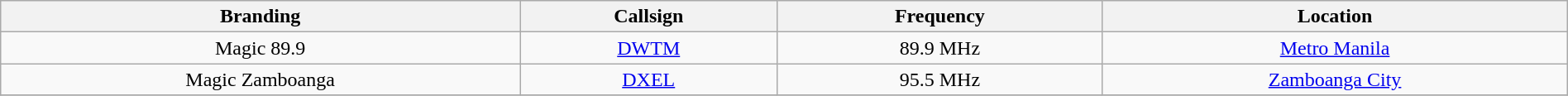<table class="wikitable" style="width:100%; text-align:center;">
<tr>
<th>Branding</th>
<th>Callsign</th>
<th>Frequency</th>
<th>Location</th>
</tr>
<tr>
<td>Magic 89.9</td>
<td><a href='#'>DWTM</a></td>
<td>89.9 MHz</td>
<td><a href='#'>Metro Manila</a></td>
</tr>
<tr>
<td>Magic Zamboanga</td>
<td><a href='#'>DXEL</a></td>
<td>95.5 MHz</td>
<td><a href='#'>Zamboanga City</a></td>
</tr>
<tr>
</tr>
</table>
